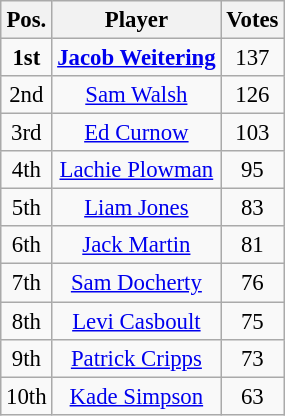<table class="wikitable" style="text-align:center; font-size:95%;">
<tr>
<th>Pos.<br></th>
<th>Player<br></th>
<th>Votes</th>
</tr>
<tr>
<td><strong>1st</strong></td>
<td><strong><a href='#'>Jacob Weitering</a></strong></td>
<td>137</td>
</tr>
<tr>
<td>2nd</td>
<td><a href='#'>Sam Walsh</a></td>
<td>126</td>
</tr>
<tr>
<td>3rd</td>
<td><a href='#'>Ed Curnow</a></td>
<td>103</td>
</tr>
<tr>
<td>4th</td>
<td><a href='#'>Lachie Plowman</a></td>
<td>95</td>
</tr>
<tr>
<td>5th</td>
<td><a href='#'>Liam Jones</a></td>
<td>83</td>
</tr>
<tr>
<td>6th</td>
<td><a href='#'>Jack Martin</a></td>
<td>81</td>
</tr>
<tr>
<td>7th</td>
<td><a href='#'>Sam Docherty</a></td>
<td>76</td>
</tr>
<tr>
<td>8th</td>
<td><a href='#'>Levi Casboult</a></td>
<td>75</td>
</tr>
<tr>
<td>9th</td>
<td><a href='#'>Patrick Cripps</a></td>
<td>73</td>
</tr>
<tr>
<td>10th</td>
<td><a href='#'>Kade Simpson</a></td>
<td>63</td>
</tr>
</table>
